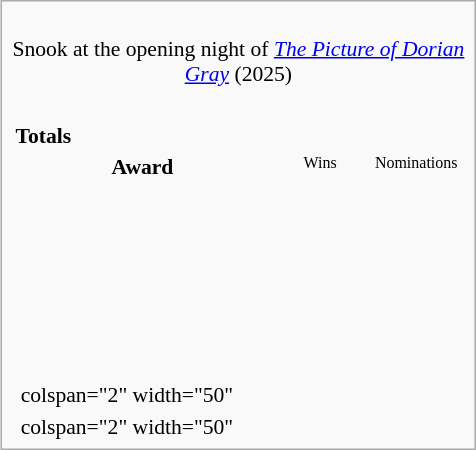<table class="infobox" style="width: 22em; text-align: left; font-size: 90%; vertical-align: middle;">
<tr>
<td colspan="3" style="text-align:center;"><br>Snook at the opening night of <em><a href='#'>The Picture of Dorian Gray</a></em> (2025)</td>
</tr>
<tr>
<td colspan="3"><br><table class="collapsible collapsed" width=100%>
<tr>
<th colspan="3" style="background-color#d9e8ff" text-align:center;">Totals</th>
</tr>
<tr style="background-color#d9e8ff; text-align:center;">
<th style="vertical-align: middle;">Award</th>
<td style="background#cceecc; font-size:8pt;" width="60px">Wins</td>
<td style="background#eecccc; font-size:8pt;" width="60px">Nominations</td>
</tr>
<tr>
<td align=center><br></td>
<td></td>
<td></td>
</tr>
<tr>
<td align=center><br></td>
<td></td>
<td></td>
</tr>
<tr>
<td align=center><br></td>
<td></td>
<td></td>
</tr>
<tr>
<td align=center><br></td>
<td></td>
<td></td>
</tr>
<tr>
<td align=center><br></td>
<td></td>
<td></td>
</tr>
<tr>
<td align=center><br></td>
<td></td>
<td></td>
</tr>
<tr>
</tr>
</table>
</td>
</tr>
<tr style="background-color#d9e8ff">
<td></td>
<td>colspan="2" width="50" </td>
</tr>
<tr>
<td></td>
<td>colspan="2" width="50" </td>
</tr>
</table>
